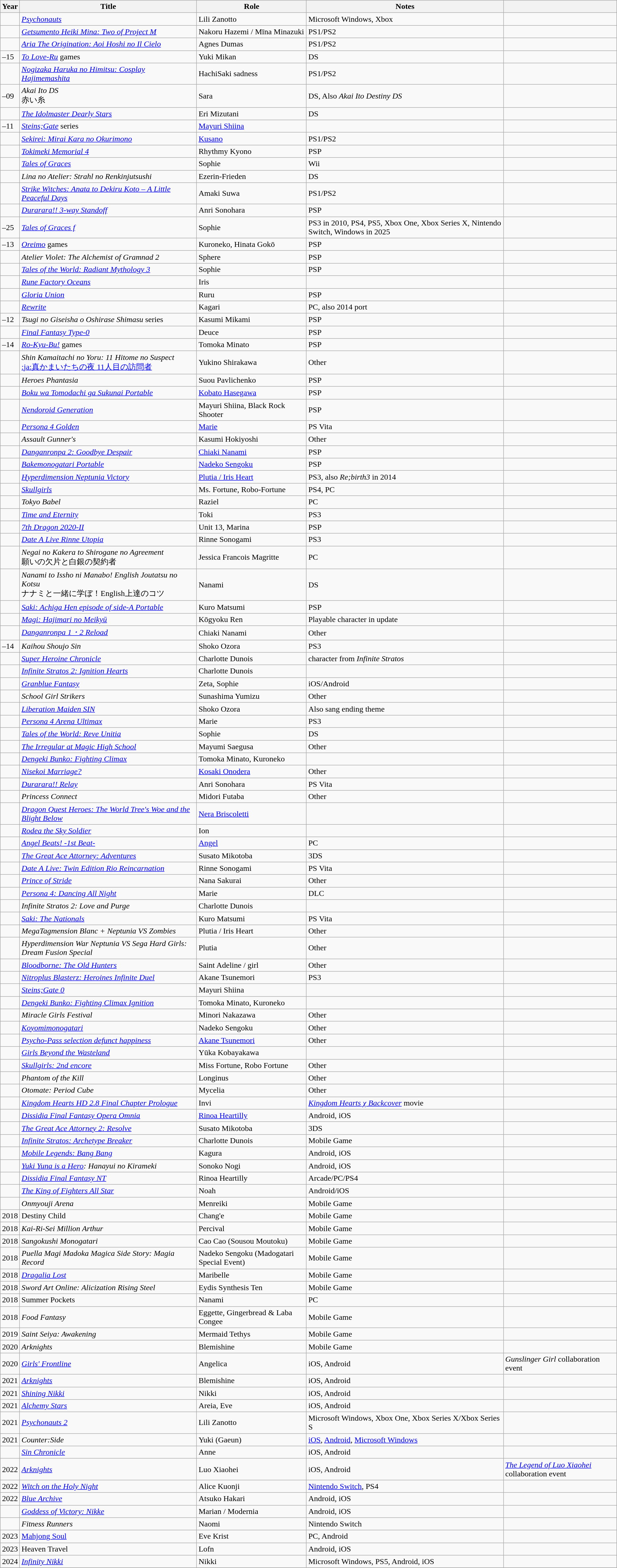<table class="wikitable sortable plainrowheaders">
<tr>
<th>Year</th>
<th>Title</th>
<th>Role</th>
<th class="unsortable">Notes</th>
<th class="unsortable"></th>
</tr>
<tr>
<td></td>
<td><em><a href='#'>Psychonauts</a></em></td>
<td>Lili Zanotto</td>
<td>Microsoft Windows, Xbox</td>
<td></td>
</tr>
<tr>
<td></td>
<td><em><a href='#'>Getsumento Heiki Mina: Two of Project M</a></em></td>
<td>Nakoru Hazemi / Mīna Minazuki</td>
<td>PS1/PS2</td>
<td></td>
</tr>
<tr>
<td></td>
<td><em><a href='#'>Aria The Origination: Aoi Hoshi no Il Cielo</a></em></td>
<td>Agnes Dumas</td>
<td>PS1/PS2</td>
<td></td>
</tr>
<tr>
<td>–15</td>
<td><em><a href='#'>To Love-Ru</a></em> games</td>
<td>Yuki Mikan</td>
<td>DS</td>
<td></td>
</tr>
<tr>
<td></td>
<td><em><a href='#'>Nogizaka Haruka no Himitsu: Cosplay Hajimemashita</a></em></td>
<td>HachiSaki sadness</td>
<td>PS1/PS2</td>
<td></td>
</tr>
<tr>
<td>–09</td>
<td><em>Akai Ito DS</em><br>赤い糸</td>
<td>Sara</td>
<td>DS, Also <em>Akai Ito Destiny DS</em></td>
<td></td>
</tr>
<tr>
<td></td>
<td><em><a href='#'>The Idolmaster Dearly Stars</a></em></td>
<td>Eri Mizutani</td>
<td>DS</td>
<td></td>
</tr>
<tr>
<td>–11</td>
<td><em><a href='#'>Steins;Gate</a></em> series</td>
<td><a href='#'>Mayuri Shiina</a></td>
<td></td>
<td></td>
</tr>
<tr>
<td></td>
<td><em><a href='#'>Sekirei: Mirai Kara no Okurimono</a></em></td>
<td><a href='#'>Kusano</a></td>
<td>PS1/PS2</td>
<td></td>
</tr>
<tr>
<td></td>
<td><em><a href='#'>Tokimeki Memorial 4</a></em></td>
<td>Rhythmy Kyono</td>
<td>PSP</td>
<td></td>
</tr>
<tr>
<td></td>
<td><em><a href='#'>Tales of Graces</a></em></td>
<td>Sophie</td>
<td>Wii</td>
<td></td>
</tr>
<tr>
<td></td>
<td><em>Lina no Atelier: Strahl no Renkinjutsushi</em></td>
<td>Ezerin-Frieden</td>
<td>DS</td>
<td></td>
</tr>
<tr>
<td></td>
<td><em><a href='#'>Strike Witches: Anata to Dekiru Koto – A Little Peaceful Days</a></em></td>
<td>Amaki Suwa</td>
<td>PS1/PS2</td>
<td></td>
</tr>
<tr>
<td></td>
<td><em><a href='#'>Durarara!! 3-way Standoff</a></em></td>
<td>Anri Sonohara</td>
<td>PSP</td>
<td></td>
</tr>
<tr>
<td>–25</td>
<td><em><a href='#'>Tales of Graces f</a></em></td>
<td>Sophie</td>
<td>PS3 in 2010, PS4, PS5, Xbox One, Xbox Series X, Nintendo Switch, Windows in 2025</td>
<td></td>
</tr>
<tr>
<td>–13</td>
<td><em><a href='#'>Oreimo</a></em> games</td>
<td>Kuroneko, Hinata Gokō</td>
<td>PSP</td>
<td></td>
</tr>
<tr>
<td></td>
<td><em>Atelier Violet: The Alchemist of Gramnad 2</em></td>
<td>Sphere</td>
<td>PSP</td>
<td></td>
</tr>
<tr>
<td></td>
<td><em><a href='#'>Tales of the World: Radiant Mythology 3</a></em></td>
<td>Sophie</td>
<td>PSP</td>
<td></td>
</tr>
<tr>
<td></td>
<td><em><a href='#'>Rune Factory Oceans</a></em></td>
<td>Iris</td>
<td></td>
<td></td>
</tr>
<tr>
<td></td>
<td><em><a href='#'>Gloria Union</a></em></td>
<td>Ruru</td>
<td>PSP</td>
<td></td>
</tr>
<tr>
<td></td>
<td><em><a href='#'>Rewrite</a></em></td>
<td>Kagari</td>
<td>PC, also 2014 port</td>
<td></td>
</tr>
<tr>
<td>–12</td>
<td><em>Tsugi no Giseisha o Oshirase Shimasu</em> series</td>
<td>Kasumi Mikami</td>
<td>PSP</td>
<td></td>
</tr>
<tr>
<td></td>
<td><em><a href='#'>Final Fantasy Type-0</a></em></td>
<td>Deuce</td>
<td>PSP</td>
<td></td>
</tr>
<tr>
<td>–14</td>
<td><em><a href='#'>Ro-Kyu-Bu!</a></em> games</td>
<td>Tomoka Minato</td>
<td>PSP</td>
<td></td>
</tr>
<tr>
<td></td>
<td><em>Shin Kamaitachi no Yoru: 11 Hitome no Suspect</em><br><a href='#'>:ja:真かまいたちの夜 11人目の訪問者</a></td>
<td>Yukino Shirakawa</td>
<td>Other</td>
<td></td>
</tr>
<tr>
<td></td>
<td><em>Heroes Phantasia</em></td>
<td>Suou Pavlichenko</td>
<td>PSP</td>
<td></td>
</tr>
<tr>
<td></td>
<td><em><a href='#'>Boku wa Tomodachi ga Sukunai Portable</a></em></td>
<td><a href='#'>Kobato Hasegawa</a></td>
<td>PSP</td>
<td></td>
</tr>
<tr>
<td></td>
<td><em><a href='#'>Nendoroid Generation</a></em></td>
<td>Mayuri Shiina, Black Rock Shooter</td>
<td>PSP</td>
<td></td>
</tr>
<tr>
<td></td>
<td><em><a href='#'>Persona 4 Golden</a></em></td>
<td><a href='#'>Marie</a></td>
<td>PS Vita</td>
<td></td>
</tr>
<tr>
<td></td>
<td><em>Assault Gunner's</em></td>
<td>Kasumi Hokiyoshi</td>
<td>Other</td>
<td></td>
</tr>
<tr>
<td></td>
<td><em><a href='#'>Danganronpa 2: Goodbye Despair</a></em></td>
<td><a href='#'>Chiaki Nanami</a></td>
<td>PSP</td>
<td></td>
</tr>
<tr>
<td></td>
<td><em><a href='#'>Bakemonogatari Portable</a></em></td>
<td><a href='#'>Nadeko Sengoku</a></td>
<td>PSP</td>
<td></td>
</tr>
<tr>
<td></td>
<td><em><a href='#'>Hyperdimension Neptunia Victory</a></em></td>
<td><a href='#'>Plutia / Iris Heart</a></td>
<td>PS3, also <em>Re;birth3</em> in 2014</td>
<td></td>
</tr>
<tr>
<td></td>
<td><em><a href='#'>Skullgirls</a></em></td>
<td>Ms. Fortune, Robo-Fortune</td>
<td>PS4, PC</td>
<td></td>
</tr>
<tr>
<td></td>
<td><em>Tokyo Babel</em></td>
<td>Raziel</td>
<td>PC</td>
<td></td>
</tr>
<tr>
<td></td>
<td><em><a href='#'>Time and Eternity</a></em></td>
<td>Toki</td>
<td>PS3</td>
<td></td>
</tr>
<tr>
<td></td>
<td><em><a href='#'>7th Dragon 2020-II</a></em></td>
<td>Unit 13, Marina</td>
<td>PSP</td>
<td></td>
</tr>
<tr>
<td></td>
<td><em><a href='#'>Date A Live Rinne Utopia</a></em></td>
<td>Rinne Sonogami</td>
<td>PS3</td>
<td></td>
</tr>
<tr>
<td></td>
<td><em>Negai no Kakera to Shirogane no Agreement</em><br>願いの欠片と白銀の契約者</td>
<td>Jessica Francois Magritte</td>
<td>PC</td>
<td></td>
</tr>
<tr>
<td></td>
<td><em>Nanami to Issho ni Manabo! English Joutatsu no Kotsu</em><br>ナナミと一緒に学ぼ！English上達のコツ</td>
<td>Nanami</td>
<td>DS</td>
<td></td>
</tr>
<tr>
<td></td>
<td><em><a href='#'>Saki: Achiga Hen episode of side-A Portable</a></em></td>
<td>Kuro Matsumi</td>
<td>PSP</td>
<td></td>
</tr>
<tr>
<td></td>
<td><em><a href='#'>Magi: Hajimari no Meikyū</a></em></td>
<td>Kōgyoku Ren</td>
<td>Playable character in update</td>
<td></td>
</tr>
<tr>
<td></td>
<td><em><a href='#'>Danganronpa 1・2 Reload</a></em></td>
<td>Chiaki Nanami</td>
<td>Other</td>
<td></td>
</tr>
<tr>
<td>–14</td>
<td><em>Kaihou Shoujo Sin</em></td>
<td>Shoko Ozora</td>
<td>PS3</td>
<td></td>
</tr>
<tr>
<td></td>
<td><em><a href='#'>Super Heroine Chronicle</a></em></td>
<td>Charlotte Dunois</td>
<td>character from <em>Infinite Stratos</em></td>
<td></td>
</tr>
<tr>
<td></td>
<td><em><a href='#'>Infinite Stratos 2: Ignition Hearts</a></em></td>
<td>Charlotte Dunois</td>
<td></td>
<td></td>
</tr>
<tr>
<td></td>
<td><em><a href='#'>Granblue Fantasy</a></em></td>
<td>Zeta, Sophie</td>
<td>iOS/Android</td>
<td></td>
</tr>
<tr>
<td></td>
<td><em>School Girl Strikers</em></td>
<td>Sunashima Yumizu</td>
<td>Other</td>
<td></td>
</tr>
<tr>
<td></td>
<td><em><a href='#'>Liberation Maiden SIN</a></em></td>
<td>Shoko Ozora</td>
<td>Also sang ending theme</td>
<td></td>
</tr>
<tr>
<td></td>
<td><em><a href='#'>Persona 4 Arena Ultimax</a></em></td>
<td>Marie</td>
<td>PS3</td>
<td></td>
</tr>
<tr>
<td></td>
<td><em><a href='#'>Tales of the World: Reve Unitia</a></em></td>
<td>Sophie</td>
<td>DS</td>
<td></td>
</tr>
<tr>
<td></td>
<td><em><a href='#'>The Irregular at Magic High School</a></em></td>
<td>Mayumi Saegusa</td>
<td>Other</td>
<td></td>
</tr>
<tr>
<td></td>
<td><em><a href='#'>Dengeki Bunko: Fighting Climax</a></em></td>
<td>Tomoka Minato, Kuroneko</td>
<td></td>
<td></td>
</tr>
<tr>
<td></td>
<td><em><a href='#'>Nisekoi Marriage?</a></em></td>
<td><a href='#'>Kosaki Onodera</a></td>
<td>Other</td>
<td></td>
</tr>
<tr>
<td></td>
<td><em><a href='#'>Durarara!! Relay</a></em></td>
<td>Anri Sonohara</td>
<td>PS Vita</td>
<td></td>
</tr>
<tr>
<td></td>
<td><em>Princess Connect</em></td>
<td>Midori Futaba</td>
<td>Other</td>
<td></td>
</tr>
<tr>
<td></td>
<td><em><a href='#'>Dragon Quest Heroes: The World Tree's Woe and the Blight Below</a></em></td>
<td><a href='#'>Nera Briscoletti</a></td>
<td></td>
<td></td>
</tr>
<tr>
<td></td>
<td><em><a href='#'>Rodea the Sky Soldier</a></em></td>
<td>Ion</td>
<td></td>
<td></td>
</tr>
<tr>
<td></td>
<td><em><a href='#'>Angel Beats! -1st Beat-</a></em></td>
<td><a href='#'>Angel</a></td>
<td>PC</td>
<td></td>
</tr>
<tr>
<td></td>
<td><em><a href='#'>The Great Ace Attorney: Adventures</a></em></td>
<td>Susato Mikotoba</td>
<td>3DS</td>
<td></td>
</tr>
<tr>
<td></td>
<td><em><a href='#'>Date A Live: Twin Edition Rio Reincarnation</a></em></td>
<td>Rinne Sonogami</td>
<td>PS Vita</td>
<td></td>
</tr>
<tr>
<td></td>
<td><em><a href='#'>Prince of Stride</a></em></td>
<td>Nana Sakurai</td>
<td>Other</td>
<td></td>
</tr>
<tr>
<td></td>
<td><em><a href='#'>Persona 4: Dancing All Night</a></em></td>
<td>Marie</td>
<td>DLC</td>
<td></td>
</tr>
<tr>
<td></td>
<td><em>Infinite Stratos 2: Love and Purge</em></td>
<td>Charlotte Dunois</td>
<td></td>
<td></td>
</tr>
<tr>
<td></td>
<td><em><a href='#'>Saki: The Nationals</a></em></td>
<td>Kuro Matsumi</td>
<td>PS Vita</td>
<td></td>
</tr>
<tr>
<td></td>
<td><em>MegaTagmension Blanc + Neptunia VS Zombies</em></td>
<td>Plutia / Iris Heart</td>
<td>Other</td>
<td></td>
</tr>
<tr>
<td></td>
<td><em>Hyperdimension War Neptunia VS Sega Hard Girls: Dream Fusion Special</em></td>
<td>Plutia</td>
<td>Other</td>
<td></td>
</tr>
<tr>
<td></td>
<td><em><a href='#'> Bloodborne: The Old Hunters</a></em></td>
<td>Saint Adeline / girl</td>
<td>Other</td>
<td></td>
</tr>
<tr>
<td></td>
<td><em><a href='#'>Nitroplus Blasterz: Heroines Infinite Duel</a></em></td>
<td>Akane Tsunemori</td>
<td>PS3</td>
<td></td>
</tr>
<tr>
<td></td>
<td><em><a href='#'>Steins;Gate 0</a></em></td>
<td>Mayuri Shiina</td>
<td></td>
<td></td>
</tr>
<tr>
<td></td>
<td><em><a href='#'> Dengeki Bunko: Fighting Climax Ignition</a></em></td>
<td>Tomoka Minato, Kuroneko</td>
<td></td>
<td></td>
</tr>
<tr>
<td></td>
<td><em>Miracle Girls Festival</em></td>
<td>Minori Nakazawa</td>
<td>Other</td>
<td></td>
</tr>
<tr>
<td></td>
<td><em><a href='#'>Koyomimonogatari</a></em></td>
<td>Nadeko Sengoku</td>
<td>Other</td>
<td></td>
</tr>
<tr>
<td></td>
<td><em><a href='#'>Psycho-Pass selection defunct happiness</a></em></td>
<td><a href='#'>Akane Tsunemori</a></td>
<td>Other</td>
<td></td>
</tr>
<tr>
<td></td>
<td><em><a href='#'>Girls Beyond the Wasteland</a></em></td>
<td>Yūka Kobayakawa</td>
<td></td>
<td></td>
</tr>
<tr>
<td></td>
<td><em><a href='#'>Skullgirls: 2nd encore</a></em></td>
<td>Miss Fortune, Robo Fortune</td>
<td>Other</td>
<td></td>
</tr>
<tr>
<td></td>
<td><em>Phantom of the Kill</em></td>
<td>Longinus</td>
<td>Other</td>
<td></td>
</tr>
<tr>
<td></td>
<td><em>Otomate: Period Cube</em></td>
<td>Mycelia</td>
<td>Other</td>
<td></td>
</tr>
<tr>
<td></td>
<td><em><a href='#'>Kingdom Hearts HD 2.8 Final Chapter Prologue</a></em></td>
<td>Invi</td>
<td><em><a href='#'>Kingdom Hearts χ Backcover</a></em> movie</td>
<td></td>
</tr>
<tr>
<td></td>
<td><em><a href='#'>Dissidia Final Fantasy Opera Omnia</a></em></td>
<td><a href='#'>Rinoa Heartilly</a></td>
<td>Android, iOS</td>
<td></td>
</tr>
<tr>
<td></td>
<td><em><a href='#'>The Great Ace Attorney 2: Resolve</a></em></td>
<td>Susato Mikotoba</td>
<td>3DS</td>
<td></td>
</tr>
<tr>
<td></td>
<td><em><a href='#'>Infinite Stratos: Archetype Breaker</a></em></td>
<td>Charlotte Dunois</td>
<td>Mobile Game</td>
<td></td>
</tr>
<tr>
<td></td>
<td><em><a href='#'>Mobile Legends: Bang Bang</a></em></td>
<td>Kagura</td>
<td>Android, iOS</td>
<td></td>
</tr>
<tr>
<td></td>
<td><em><a href='#'>Yuki Yuna is a Hero</a>: Hanayui no Kirameki</em></td>
<td>Sonoko Nogi</td>
<td>Android, iOS</td>
<td></td>
</tr>
<tr>
<td></td>
<td><em><a href='#'>Dissidia Final Fantasy NT</a></em></td>
<td>Rinoa Heartilly</td>
<td>Arcade/PC/PS4</td>
<td></td>
</tr>
<tr>
<td></td>
<td><em><a href='#'>The King of Fighters All Star</a></em></td>
<td>Noah</td>
<td>Android/iOS</td>
<td></td>
</tr>
<tr>
<td></td>
<td><em>Onmyouji Arena</em></td>
<td>Menreiki</td>
<td>Mobile Game</td>
<td></td>
</tr>
<tr>
<td>2018</td>
<td>Destiny Child</td>
<td>Chang'e</td>
<td>Mobile Game</td>
<td></td>
</tr>
<tr>
<td>2018</td>
<td><em>Kai-Ri-Sei Million Arthur</em></td>
<td>Percival </td>
<td>Mobile Game</td>
<td></td>
</tr>
<tr>
<td>2018</td>
<td><em>Sangokushi Monogatari</em></td>
<td>Cao Cao (Sousou Moutoku)</td>
<td>Mobile Game</td>
<td></td>
</tr>
<tr>
<td>2018</td>
<td><em>Puella Magi Madoka Magica Side Story: Magia Record</em></td>
<td>Nadeko Sengoku (Madogatari Special Event)</td>
<td>Mobile Game</td>
<td></td>
</tr>
<tr>
<td>2018</td>
<td><em><a href='#'>Dragalia Lost</a></em></td>
<td>Maribelle</td>
<td>Mobile Game</td>
<td></td>
</tr>
<tr>
<td>2018</td>
<td><em>Sword Art Online: Alicization Rising Steel</em></td>
<td>Eydis Synthesis Ten</td>
<td>Mobile Game</td>
<td></td>
</tr>
<tr>
<td>2018</td>
<td>Summer Pockets</td>
<td>Nanami</td>
<td>PC</td>
<td></td>
</tr>
<tr>
<td>2018</td>
<td><em>Food Fantasy</em></td>
<td>Eggette, Gingerbread & Laba Congee</td>
<td>Mobile Game</td>
<td></td>
</tr>
<tr>
<td>2019</td>
<td><em>Saint Seiya: Awakening</em></td>
<td>Mermaid Tethys</td>
<td>Mobile Game</td>
<td></td>
</tr>
<tr>
<td>2020</td>
<td><em>Arknights</em></td>
<td>Blemishine</td>
<td>Mobile Game</td>
<td></td>
</tr>
<tr>
<td>2020</td>
<td><em><a href='#'>Girls' Frontline</a></em></td>
<td>Angelica</td>
<td>iOS, Android</td>
<td><em>Gunslinger Girl</em> collaboration event</td>
</tr>
<tr>
<td>2021</td>
<td><em><a href='#'>Arknights</a></em></td>
<td>Blemishine</td>
<td>iOS, Android</td>
<td></td>
</tr>
<tr>
<td>2021</td>
<td><em><a href='#'>Shining Nikki</a></em></td>
<td>Nikki</td>
<td>iOS, Android</td>
<td></td>
</tr>
<tr>
<td>2021</td>
<td><em><a href='#'>Alchemy Stars</a></em></td>
<td>Areia, Eve</td>
<td>iOS, Android</td>
<td></td>
</tr>
<tr>
<td>2021</td>
<td><em><a href='#'>Psychonauts 2</a></em></td>
<td>Lili Zanotto</td>
<td>Microsoft Windows, Xbox One, Xbox Series X/Xbox Series S</td>
<td></td>
</tr>
<tr>
<td>2021</td>
<td><em>Counter:Side</em></td>
<td>Yuki (Gaeun)</td>
<td><a href='#'>iOS</a>, <a href='#'>Android</a>, <a href='#'>Microsoft Windows</a></td>
<td></td>
</tr>
<tr>
<td></td>
<td><em><a href='#'>Sin Chronicle</a></em></td>
<td>Anne</td>
<td>iOS, Android</td>
<td></td>
</tr>
<tr>
<td>2022</td>
<td><em><a href='#'>Arknights</a></em></td>
<td>Luo Xiaohei</td>
<td>iOS, Android</td>
<td><em><a href='#'>The Legend of Luo Xiaohei</a></em> collaboration event</td>
</tr>
<tr>
<td>2022</td>
<td><em><a href='#'>Witch on the Holy Night</a></em></td>
<td>Alice Kuonji</td>
<td><a href='#'>Nintendo Switch</a>, PS4</td>
<td></td>
</tr>
<tr>
<td>2022</td>
<td><em><a href='#'>Blue Archive</a></em></td>
<td>Atsuko Hakari</td>
<td>Android, iOS</td>
<td></td>
</tr>
<tr>
<td></td>
<td><em><a href='#'>Goddess of Victory: Nikke</a></em></td>
<td>Marian / Modernia</td>
<td>Android, iOS</td>
<td></td>
</tr>
<tr>
<td></td>
<td><em>Fitness Runners</em></td>
<td>Naomi</td>
<td>Nintendo Switch</td>
<td></td>
</tr>
<tr>
<td>2023</td>
<td><a href='#'>Mahjong Soul</a></td>
<td>Eve Krist</td>
<td>PC, Android</td>
<td></td>
</tr>
<tr>
<td>2023</td>
<td>Heaven Travel</td>
<td>Lofn</td>
<td>Android, iOS</td>
<td></td>
</tr>
<tr>
<td>2024</td>
<td><em><a href='#'>Infinity Nikki</a></em></td>
<td>Nikki</td>
<td>Microsoft Windows, PS5, Android, iOS</td>
<td></td>
</tr>
<tr>
</tr>
</table>
